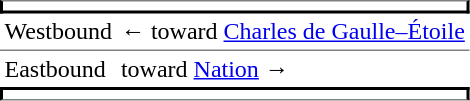<table border=0 cellspacing=0 cellpadding=3>
<tr>
<td style="border-top:solid 1px gray;border-right:solid 2px black;border-left:solid 2px black;border-bottom:solid 2px black;text-align:center" colspan=2></td>
</tr>
<tr>
<td style="border-bottom:solid 1px gray">Westbound</td>
<td style="border-bottom:solid 1px gray">←   toward <a href='#'>Charles de Gaulle–Étoile</a> </td>
</tr>
<tr>
<td>Eastbound</td>
<td>   toward <a href='#'>Nation</a>  →</td>
</tr>
<tr>
<td style="border-top:solid 2px black;border-right:solid 2px black;border-left:solid 2px black;border-bottom:solid 1px gray;text-align:center" colspan=2></td>
</tr>
</table>
